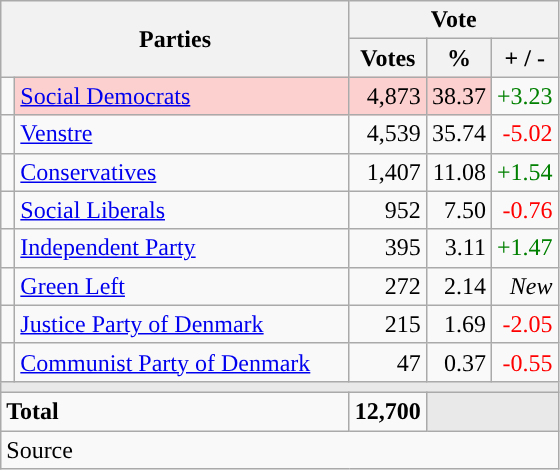<table class="wikitable" style="text-align:right;">
<tr>
<th style="text-align:centre;" rowspan="2" colspan="2" width="225">Parties</th>
<th colspan="3">Vote</th>
</tr>
<tr>
<th width="15">Votes</th>
<th width="15">%</th>
<th width="15">+ / -</th>
</tr>
<tr>
<td width="2" style="color:inherit;background:"></td>
<td bgcolor=#fbd0ce  align="left"><a href='#'>Social Democrats</a></td>
<td bgcolor=#fbd0ce>4,873</td>
<td bgcolor=#fbd0ce>38.37</td>
<td style=color:green;>+3.23</td>
</tr>
<tr>
<td width="2" style="color:inherit;background:"></td>
<td align="left"><a href='#'>Venstre</a></td>
<td>4,539</td>
<td>35.74</td>
<td style=color:red;>-5.02</td>
</tr>
<tr>
<td width="2" style="color:inherit;background:"></td>
<td align="left"><a href='#'>Conservatives</a></td>
<td>1,407</td>
<td>11.08</td>
<td style=color:green;>+1.54</td>
</tr>
<tr>
<td width="2" style="color:inherit;background:"></td>
<td align="left"><a href='#'>Social Liberals</a></td>
<td>952</td>
<td>7.50</td>
<td style=color:red;>-0.76</td>
</tr>
<tr>
<td width="2" style="color:inherit;background:"></td>
<td align="left"><a href='#'>Independent Party</a></td>
<td>395</td>
<td>3.11</td>
<td style=color:green;>+1.47</td>
</tr>
<tr>
<td width="2" style="color:inherit;background:"></td>
<td align="left"><a href='#'>Green Left</a></td>
<td>272</td>
<td>2.14</td>
<td><em>New</em></td>
</tr>
<tr>
<td width="2" style="color:inherit;background:"></td>
<td align="left"><a href='#'>Justice Party of Denmark</a></td>
<td>215</td>
<td>1.69</td>
<td style=color:red;>-2.05</td>
</tr>
<tr>
<td width="2" style="color:inherit;background:"></td>
<td align="left"><a href='#'>Communist Party of Denmark</a></td>
<td>47</td>
<td>0.37</td>
<td style=color:red;>-0.55</td>
</tr>
<tr>
<td colspan="7" bgcolor="#E9E9E9"></td>
</tr>
<tr>
<td align="left" colspan="2"><strong>Total</strong></td>
<td><strong>12,700</strong></td>
<td bgcolor="#E9E9E9" colspan="2"></td>
</tr>
<tr>
<td align="left" colspan="6">Source</td>
</tr>
</table>
